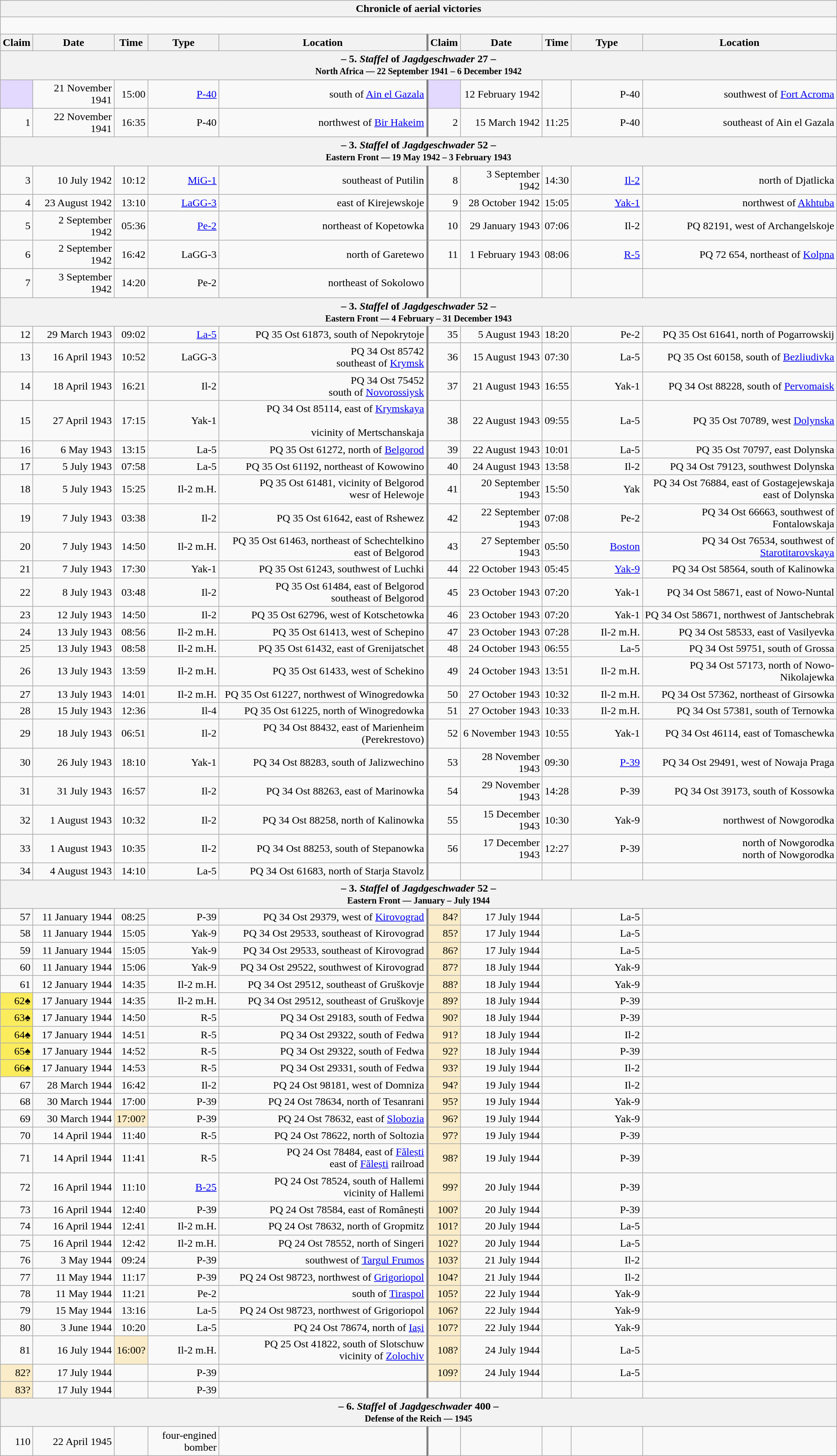<table class="wikitable plainrowheaders collapsible" style="margin-left: auto; margin-right: auto; border: none; text-align:right; width: 100%;">
<tr>
<th colspan="10">Chronicle of aerial victories</th>
</tr>
<tr>
<td colspan="10" style="text-align: left;"><br>

</td>
</tr>
<tr>
<th scope="col">Claim</th>
<th scope="col">Date</th>
<th scope="col">Time</th>
<th scope="col" width="100px">Type</th>
<th scope="col">Location</th>
<th scope="col" style="border-left: 3px solid grey;">Claim</th>
<th scope="col">Date</th>
<th scope="col">Time</th>
<th scope="col" width="100px">Type</th>
<th scope="col">Location</th>
</tr>
<tr>
<th colspan="10">– 5. <em>Staffel</em> of <em>Jagdgeschwader</em> 27 –<br><small>North Africa — 22 September 1941 – 6 December 1942</small></th>
</tr>
<tr>
<td style="background:#e3d9ff;"></td>
<td>21 November 1941</td>
<td>15:00</td>
<td><a href='#'>P-40</a></td>
<td> south of <a href='#'>Ain el Gazala</a></td>
<td style="border-left: 3px solid grey; background:#e3d9ff;"></td>
<td>12 February 1942</td>
<td></td>
<td>P-40</td>
<td> southwest of <a href='#'>Fort Acroma</a></td>
</tr>
<tr>
<td>1</td>
<td>22 November 1941</td>
<td>16:35</td>
<td>P-40</td>
<td>northwest of <a href='#'>Bir Hakeim</a></td>
<td style="border-left: 3px solid grey;">2</td>
<td>15 March 1942</td>
<td>11:25</td>
<td>P-40</td>
<td> southeast of Ain el Gazala</td>
</tr>
<tr>
<th colspan="10">– 3. <em>Staffel</em> of <em>Jagdgeschwader</em> 52 –<br><small>Eastern Front — 19 May 1942 – 3 February 1943</small></th>
</tr>
<tr>
<td>3</td>
<td>10 July 1942</td>
<td>10:12</td>
<td><a href='#'>MiG-1</a></td>
<td> southeast of Putilin</td>
<td style="border-left: 3px solid grey;">8</td>
<td>3 September 1942</td>
<td>14:30</td>
<td><a href='#'>Il-2</a></td>
<td> north of Djatlicka</td>
</tr>
<tr>
<td>4</td>
<td>23 August 1942</td>
<td>13:10</td>
<td><a href='#'>LaGG-3</a></td>
<td> east of Kirejewskoje</td>
<td style="border-left: 3px solid grey;">9</td>
<td>28 October 1942</td>
<td>15:05</td>
<td><a href='#'>Yak-1</a></td>
<td> northwest of <a href='#'>Akhtuba</a></td>
</tr>
<tr>
<td>5</td>
<td>2 September 1942</td>
<td>05:36</td>
<td><a href='#'>Pe-2</a></td>
<td> northeast of Kopetowka</td>
<td style="border-left: 3px solid grey;">10</td>
<td>29 January 1943</td>
<td>07:06</td>
<td>Il-2</td>
<td>PQ 82191,  west of Archangelskoje</td>
</tr>
<tr>
<td>6</td>
<td>2 September 1942</td>
<td>16:42</td>
<td>LaGG-3</td>
<td> north of Garetewo</td>
<td style="border-left: 3px solid grey;">11</td>
<td>1 February 1943</td>
<td>08:06</td>
<td><a href='#'>R-5</a></td>
<td>PQ 72 654,  northeast of <a href='#'>Kolpna</a></td>
</tr>
<tr>
<td>7</td>
<td>3 September 1942</td>
<td>14:20</td>
<td>Pe-2</td>
<td> northeast of Sokolowo</td>
<td style="border-left: 3px solid grey;"></td>
<td></td>
<td></td>
<td></td>
<td></td>
</tr>
<tr>
<th colspan="10">– 3. <em>Staffel</em> of <em>Jagdgeschwader</em> 52 –<br><small>Eastern Front — 4 February – 31 December 1943</small></th>
</tr>
<tr>
<td>12</td>
<td>29 March 1943</td>
<td>09:02</td>
<td><a href='#'>La-5</a></td>
<td>PQ 35 Ost 61873,  south of Nepokrytoje</td>
<td style="border-left: 3px solid grey;">35</td>
<td>5 August 1943</td>
<td>18:20</td>
<td>Pe-2</td>
<td>PQ 35 Ost 61641, north of Pogarrowskij</td>
</tr>
<tr>
<td>13</td>
<td>16 April 1943</td>
<td>10:52</td>
<td>LaGG-3</td>
<td>PQ 34 Ost 85742<br>southeast of <a href='#'>Krymsk</a></td>
<td style="border-left: 3px solid grey;">36</td>
<td>15 August 1943</td>
<td>07:30</td>
<td>La-5</td>
<td>PQ 35 Ost 60158,  south of <a href='#'>Bezliudivka</a></td>
</tr>
<tr>
<td>14</td>
<td>18 April 1943</td>
<td>16:21</td>
<td>Il-2</td>
<td>PQ 34 Ost 75452<br> south of <a href='#'>Novorossiysk</a></td>
<td style="border-left: 3px solid grey;">37</td>
<td>21 August 1943</td>
<td>16:55</td>
<td>Yak-1</td>
<td>PQ 34 Ost 88228,  south of <a href='#'>Pervomaisk</a></td>
</tr>
<tr>
<td>15</td>
<td>27 April 1943</td>
<td>17:15</td>
<td>Yak-1</td>
<td>PQ 34 Ost 85114,  east of <a href='#'>Krymskaya</a> <br><br>vicinity of Mertschanskaja</td>
<td style="border-left: 3px solid grey;">38</td>
<td>22 August 1943</td>
<td>09:55</td>
<td>La-5</td>
<td>PQ 35 Ost 70789, west <a href='#'>Dolynska</a></td>
</tr>
<tr>
<td>16</td>
<td>6 May 1943</td>
<td>13:15</td>
<td>La-5</td>
<td>PQ 35 Ost 61272,  north of <a href='#'>Belgorod</a></td>
<td style="border-left: 3px solid grey;">39</td>
<td>22 August 1943</td>
<td>10:01</td>
<td>La-5</td>
<td>PQ 35 Ost 70797,  east Dolynska</td>
</tr>
<tr>
<td>17</td>
<td>5 July 1943</td>
<td>07:58</td>
<td>La-5</td>
<td>PQ 35 Ost 61192,  northeast of Kowowino</td>
<td style="border-left: 3px solid grey;">40</td>
<td>24 August 1943</td>
<td>13:58</td>
<td>Il-2</td>
<td>PQ 34 Ost 79123,  southwest Dolynska</td>
</tr>
<tr>
<td>18</td>
<td>5 July 1943</td>
<td>15:25</td>
<td>Il-2 m.H.</td>
<td>PQ 35 Ost 61481, vicinity of Belgorod<br> wesr of Helewoje</td>
<td style="border-left: 3px solid grey;">41</td>
<td>20 September 1943</td>
<td>15:50</td>
<td>Yak</td>
<td>PQ 34 Ost 76884,  east of Gostagejewskaja<br> east of Dolynska</td>
</tr>
<tr>
<td>19</td>
<td>7 July 1943</td>
<td>03:38</td>
<td>Il-2</td>
<td>PQ 35 Ost 61642,  east of Rshewez</td>
<td style="border-left: 3px solid grey;">42</td>
<td>22 September 1943</td>
<td>07:08</td>
<td>Pe-2</td>
<td>PQ 34 Ost 66663,  southwest of Fontalowskaja</td>
</tr>
<tr>
<td>20</td>
<td>7 July 1943</td>
<td>14:50</td>
<td>Il-2 m.H.</td>
<td>PQ 35 Ost 61463,  northeast of Schechtelkino<br> east of Belgorod</td>
<td style="border-left: 3px solid grey;">43</td>
<td>27 September 1943</td>
<td>05:50</td>
<td><a href='#'>Boston</a></td>
<td>PQ 34 Ost 76534,  southwest of <a href='#'>Starotitarovskaya</a></td>
</tr>
<tr>
<td>21</td>
<td>7 July 1943</td>
<td>17:30</td>
<td>Yak-1</td>
<td>PQ 35 Ost 61243,  southwest of Luchki</td>
<td style="border-left: 3px solid grey;">44</td>
<td>22 October 1943</td>
<td>05:45</td>
<td><a href='#'>Yak-9</a></td>
<td>PQ 34 Ost 58564, south of Kalinowka</td>
</tr>
<tr>
<td>22</td>
<td>8 July 1943</td>
<td>03:48</td>
<td>Il-2</td>
<td>PQ 35 Ost 61484,  east of Belgorod<br> southeast of Belgorod</td>
<td style="border-left: 3px solid grey;">45</td>
<td>23 October 1943</td>
<td>07:20</td>
<td>Yak-1</td>
<td>PQ 34 Ost 58671,  east of Nowo-Nuntal</td>
</tr>
<tr>
<td>23</td>
<td>12 July 1943</td>
<td>14:50</td>
<td>Il-2</td>
<td>PQ 35 Ost 62796,  west of Kotschetowka</td>
<td style="border-left: 3px solid grey;">46</td>
<td>23 October 1943</td>
<td>07:20</td>
<td>Yak-1</td>
<td>PQ 34 Ost 58671,  northwest of Jantschebrak</td>
</tr>
<tr>
<td>24</td>
<td>13 July 1943</td>
<td>08:56</td>
<td>Il-2 m.H.</td>
<td>PQ 35 Ost 61413,  west of Schepino</td>
<td style="border-left: 3px solid grey;">47</td>
<td>23 October 1943</td>
<td>07:28</td>
<td>Il-2 m.H.</td>
<td>PQ 34 Ost 58533,  east of Vasilyevka</td>
</tr>
<tr>
<td>25</td>
<td>13 July 1943</td>
<td>08:58</td>
<td>Il-2 m.H.</td>
<td>PQ 35 Ost 61432,  east of Grenijatschet</td>
<td style="border-left: 3px solid grey;">48</td>
<td>24 October 1943</td>
<td>06:55</td>
<td>La-5</td>
<td>PQ 34 Ost 59751,  south of Grossa</td>
</tr>
<tr>
<td>26</td>
<td>13 July 1943</td>
<td>13:59</td>
<td>Il-2 m.H.</td>
<td>PQ 35 Ost 61433,  west of Schekino</td>
<td style="border-left: 3px solid grey;">49</td>
<td>24 October 1943</td>
<td>13:51</td>
<td>Il-2 m.H.</td>
<td>PQ 34 Ost 57173,  north of Nowo-Nikolajewka</td>
</tr>
<tr>
<td>27</td>
<td>13 July 1943</td>
<td>14:01</td>
<td>Il-2 m.H.</td>
<td>PQ 35 Ost 61227,  northwest of Winogredowka</td>
<td style="border-left: 3px solid grey;">50</td>
<td>27 October 1943</td>
<td>10:32</td>
<td>Il-2 m.H.</td>
<td>PQ 34 Ost 57362,  northeast of Girsowka</td>
</tr>
<tr>
<td>28</td>
<td>15 July 1943</td>
<td>12:36</td>
<td>Il-4</td>
<td>PQ 35 Ost 61225,  north of Winogredowka</td>
<td style="border-left: 3px solid grey;">51</td>
<td>27 October 1943</td>
<td>10:33</td>
<td>Il-2 m.H.</td>
<td>PQ 34 Ost 57381,  south of Ternowka</td>
</tr>
<tr>
<td>29</td>
<td>18 July 1943</td>
<td>06:51</td>
<td>Il-2</td>
<td>PQ 34 Ost 88432,  east of Marienheim (Perekrestovo)</td>
<td style="border-left: 3px solid grey;">52</td>
<td>6 November 1943</td>
<td>10:55</td>
<td>Yak-1</td>
<td>PQ 34 Ost 46114,  east of Tomaschewka</td>
</tr>
<tr>
<td>30</td>
<td>26 July 1943</td>
<td>18:10</td>
<td>Yak-1</td>
<td>PQ 34 Ost 88283,  south of Jalizwechino</td>
<td style="border-left: 3px solid grey;">53</td>
<td>28 November 1943</td>
<td>09:30</td>
<td><a href='#'>P-39</a></td>
<td>PQ 34 Ost 29491,  west of Nowaja Praga</td>
</tr>
<tr>
<td>31</td>
<td>31 July 1943</td>
<td>16:57</td>
<td>Il-2</td>
<td>PQ 34 Ost 88263,  east of Marinowka</td>
<td style="border-left: 3px solid grey;">54</td>
<td>29 November 1943</td>
<td>14:28</td>
<td>P-39</td>
<td>PQ 34 Ost 39173,  south of Kossowka</td>
</tr>
<tr>
<td>32</td>
<td>1 August 1943</td>
<td>10:32</td>
<td>Il-2</td>
<td>PQ 34 Ost 88258,  north of Kalinowka</td>
<td style="border-left: 3px solid grey;">55</td>
<td>15 December 1943</td>
<td>10:30</td>
<td>Yak-9</td>
<td> northwest of Nowgorodka</td>
</tr>
<tr>
<td>33</td>
<td>1 August 1943</td>
<td>10:35</td>
<td>Il-2</td>
<td>PQ 34 Ost 88253,  south of Stepanowka</td>
<td style="border-left: 3px solid grey;">56</td>
<td>17 December 1943</td>
<td>12:27</td>
<td>P-39</td>
<td>north of Nowgorodka<br> north of Nowgorodka</td>
</tr>
<tr>
<td>34</td>
<td>4 August 1943</td>
<td>14:10</td>
<td>La-5</td>
<td>PQ 34 Ost 61683,  north of Starja Stavolz</td>
<td style="border-left: 3px solid grey;"></td>
<td></td>
<td></td>
<td></td>
<td></td>
</tr>
<tr>
<th colspan="10">– 3. <em>Staffel</em> of <em>Jagdgeschwader</em> 52 –<br><small>Eastern Front — January – July 1944</small></th>
</tr>
<tr>
<td>57</td>
<td>11 January 1944</td>
<td>08:25</td>
<td>P-39</td>
<td>PQ 34 Ost 29379,  west of <a href='#'>Kirovograd</a></td>
<td style="border-left: 3px solid grey; background:#faecc8">84?</td>
<td>17 July 1944</td>
<td></td>
<td>La-5</td>
<td></td>
</tr>
<tr>
<td>58</td>
<td>11 January 1944</td>
<td>15:05</td>
<td>Yak-9</td>
<td>PQ 34 Ost 29533,  southeast of Kirovograd</td>
<td style="border-left: 3px solid grey; background:#faecc8">85?</td>
<td>17 July 1944</td>
<td></td>
<td>La-5</td>
<td></td>
</tr>
<tr>
<td>59</td>
<td>11 January 1944</td>
<td>15:05</td>
<td>Yak-9</td>
<td>PQ 34 Ost 29533,  southeast of Kirovograd</td>
<td style="border-left: 3px solid grey; background:#faecc8">86?</td>
<td>17 July 1944</td>
<td></td>
<td>La-5</td>
<td></td>
</tr>
<tr>
<td>60</td>
<td>11 January 1944</td>
<td>15:06</td>
<td>Yak-9</td>
<td>PQ 34 Ost 29522,  southwest of Kirovograd</td>
<td style="border-left: 3px solid grey; background:#faecc8">87?</td>
<td>18 July 1944</td>
<td></td>
<td>Yak-9</td>
<td></td>
</tr>
<tr>
<td>61</td>
<td>12 January 1944</td>
<td>14:35</td>
<td>Il-2 m.H.</td>
<td>PQ 34 Ost 29512,  southeast of Gruškovje</td>
<td style="border-left: 3px solid grey; background:#faecc8">88?</td>
<td>18 July 1944</td>
<td></td>
<td>Yak-9</td>
<td></td>
</tr>
<tr>
<td style="background:#fbec5d;">62♠</td>
<td>17 January 1944</td>
<td>14:35</td>
<td>Il-2 m.H.</td>
<td>PQ 34 Ost 29512,  southeast of Gruškovje</td>
<td style="border-left: 3px solid grey; background:#faecc8">89?</td>
<td>18 July 1944</td>
<td></td>
<td>P-39</td>
<td></td>
</tr>
<tr>
<td style="background:#fbec5d;">63♠</td>
<td>17 January 1944</td>
<td>14:50</td>
<td>R-5</td>
<td>PQ 34 Ost 29183,  south of Fedwa</td>
<td style="border-left: 3px solid grey; background:#faecc8">90?</td>
<td>18 July 1944</td>
<td></td>
<td>P-39</td>
<td></td>
</tr>
<tr>
<td style="background:#fbec5d;">64♠</td>
<td>17 January 1944</td>
<td>14:51</td>
<td>R-5</td>
<td>PQ 34 Ost 29322,  south of Fedwa</td>
<td style="border-left: 3px solid grey; background:#faecc8">91?</td>
<td>18 July 1944</td>
<td></td>
<td>Il-2</td>
<td></td>
</tr>
<tr>
<td style="background:#fbec5d;">65♠</td>
<td>17 January 1944</td>
<td>14:52</td>
<td>R-5</td>
<td>PQ 34 Ost 29322,  south of Fedwa</td>
<td style="border-left: 3px solid grey; background:#faecc8">92?</td>
<td>18 July 1944</td>
<td></td>
<td>P-39</td>
<td></td>
</tr>
<tr>
<td style="background:#fbec5d;">66♠</td>
<td>17 January 1944</td>
<td>14:53</td>
<td>R-5</td>
<td>PQ 34 Ost 29331,  south of Fedwa</td>
<td style="border-left: 3px solid grey; background:#faecc8">93?</td>
<td>19 July 1944</td>
<td></td>
<td>Il-2</td>
<td></td>
</tr>
<tr>
<td>67</td>
<td>28 March 1944</td>
<td>16:42</td>
<td>Il-2</td>
<td>PQ 24 Ost 98181,  west of Domniza</td>
<td style="border-left: 3px solid grey; background:#faecc8">94?</td>
<td>19 July 1944</td>
<td></td>
<td>Il-2</td>
<td></td>
</tr>
<tr>
<td>68</td>
<td>30 March 1944</td>
<td>17:00</td>
<td>P-39</td>
<td>PQ 24 Ost 78634,  north of Tesanrani</td>
<td style="border-left: 3px solid grey; background:#faecc8">95?</td>
<td>19 July 1944</td>
<td></td>
<td>Yak-9</td>
<td></td>
</tr>
<tr>
<td>69</td>
<td>30 March 1944</td>
<td style="background:#faecc8">17:00?</td>
<td>P-39</td>
<td>PQ 24 Ost 78632,  east of <a href='#'>Slobozia</a></td>
<td style="border-left: 3px solid grey; background:#faecc8">96?</td>
<td>19 July 1944</td>
<td></td>
<td>Yak-9</td>
<td></td>
</tr>
<tr>
<td>70</td>
<td>14 April 1944</td>
<td>11:40</td>
<td>R-5</td>
<td>PQ 24 Ost 78622,  north of Soltozia</td>
<td style="border-left: 3px solid grey; background:#faecc8">97?</td>
<td>19 July 1944</td>
<td></td>
<td>P-39</td>
<td></td>
</tr>
<tr>
<td>71</td>
<td>14 April 1944</td>
<td>11:41</td>
<td>R-5</td>
<td>PQ 24 Ost 78484, east of <a href='#'>Fălești</a><br>east of <a href='#'>Fălești</a> railroad</td>
<td style="border-left: 3px solid grey; background:#faecc8">98?</td>
<td>19 July 1944</td>
<td></td>
<td>P-39</td>
<td></td>
</tr>
<tr>
<td>72</td>
<td>16 April 1944</td>
<td>11:10</td>
<td><a href='#'>B-25</a></td>
<td>PQ 24 Ost 78524,  south of Hallemi<br>vicinity of Hallemi</td>
<td style="border-left: 3px solid grey; background:#faecc8">99?</td>
<td>20 July 1944</td>
<td></td>
<td>P-39</td>
<td></td>
</tr>
<tr>
<td>73</td>
<td>16 April 1944</td>
<td>12:40</td>
<td>P-39</td>
<td>PQ 24 Ost 78584,  east of Românești</td>
<td style="border-left: 3px solid grey; background:#faecc8">100?</td>
<td>20 July 1944</td>
<td></td>
<td>P-39</td>
<td></td>
</tr>
<tr>
<td>74</td>
<td>16 April 1944</td>
<td>12:41</td>
<td>Il-2 m.H.</td>
<td>PQ 24 Ost 78632,  north of Gropmitz</td>
<td style="border-left: 3px solid grey; background:#faecc8">101?</td>
<td>20 July 1944</td>
<td></td>
<td>La-5</td>
<td></td>
</tr>
<tr>
<td>75</td>
<td>16 April 1944</td>
<td>12:42</td>
<td>Il-2 m.H.</td>
<td>PQ 24 Ost 78552,  north of Singeri</td>
<td style="border-left: 3px solid grey; background:#faecc8">102?</td>
<td>20 July 1944</td>
<td></td>
<td>La-5</td>
<td></td>
</tr>
<tr>
<td>76</td>
<td>3 May 1944</td>
<td>09:24</td>
<td>P-39</td>
<td> southwest of <a href='#'>Targul Frumos</a></td>
<td style="border-left: 3px solid grey; background:#faecc8">103?</td>
<td>21 July 1944</td>
<td></td>
<td>Il-2</td>
<td></td>
</tr>
<tr>
<td>77</td>
<td>11 May 1944</td>
<td>11:17</td>
<td>P-39</td>
<td>PQ 24 Ost 98723,  northwest of <a href='#'>Grigoriopol</a></td>
<td style="border-left: 3px solid grey; background:#faecc8">104?</td>
<td>21 July 1944</td>
<td></td>
<td>Il-2</td>
<td></td>
</tr>
<tr>
<td>78</td>
<td>11 May 1944</td>
<td>11:21</td>
<td>Pe-2</td>
<td> south of <a href='#'>Tiraspol</a></td>
<td style="border-left: 3px solid grey; background:#faecc8">105?</td>
<td>22 July 1944</td>
<td></td>
<td>Yak-9</td>
<td></td>
</tr>
<tr>
<td>79</td>
<td>15 May 1944</td>
<td>13:16</td>
<td>La-5</td>
<td>PQ 24 Ost 98723,  northwest of Grigoriopol</td>
<td style="border-left: 3px solid grey; background:#faecc8">106?</td>
<td>22 July 1944</td>
<td></td>
<td>Yak-9</td>
<td></td>
</tr>
<tr>
<td>80</td>
<td>3 June 1944</td>
<td>10:20</td>
<td>La-5</td>
<td>PQ 24 Ost 78674,  north of <a href='#'>Iași</a></td>
<td style="border-left: 3px solid grey; background:#faecc8">107?</td>
<td>22 July 1944</td>
<td></td>
<td>Yak-9</td>
<td></td>
</tr>
<tr>
<td>81</td>
<td>16 July 1944</td>
<td style="background:#faecc8">16:00?</td>
<td>Il-2 m.H.</td>
<td>PQ 25 Ost 41822,  south of Slotschuw<br>vicinity of <a href='#'>Zolochiv</a></td>
<td style="border-left: 3px solid grey; background:#faecc8">108?</td>
<td>24 July 1944</td>
<td></td>
<td>La-5</td>
<td></td>
</tr>
<tr>
<td style="background:#faecc8">82?</td>
<td>17 July 1944</td>
<td></td>
<td>P-39</td>
<td></td>
<td style="border-left: 3px solid grey; background:#faecc8">109?</td>
<td>24 July 1944</td>
<td></td>
<td>La-5</td>
<td></td>
</tr>
<tr>
<td style="background:#faecc8">83?</td>
<td>17 July 1944</td>
<td></td>
<td>P-39</td>
<td></td>
<td style="border-left: 3px solid grey;"></td>
<td></td>
<td></td>
<td></td>
<td></td>
</tr>
<tr>
<th colspan="10">– 6. <em>Staffel</em> of <em>Jagdgeschwader</em> 400 –<br><small>Defense of the Reich — 1945</small></th>
</tr>
<tr>
<td>110</td>
<td>22 April 1945</td>
<td></td>
<td>four-engined bomber</td>
<td></td>
<td style="border-left: 3px solid grey;"></td>
<td></td>
<td></td>
<td></td>
<td></td>
</tr>
</table>
